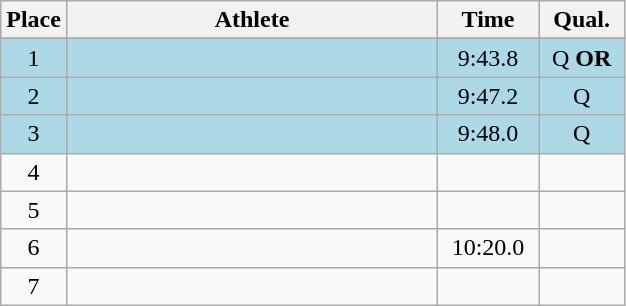<table class=wikitable style="text-align:center">
<tr>
<th width=20>Place</th>
<th width=240>Athlete</th>
<th width=60>Time</th>
<th width=50>Qual.</th>
</tr>
<tr>
</tr>
<tr bgcolor=lightblue>
<td>1</td>
<td align=left></td>
<td>9:43.8</td>
<td>Q <strong>OR</strong></td>
</tr>
<tr bgcolor=lightblue>
<td>2</td>
<td align=left></td>
<td>9:47.2</td>
<td>Q</td>
</tr>
<tr bgcolor=lightblue>
<td>3</td>
<td align=left></td>
<td>9:48.0</td>
<td>Q</td>
</tr>
<tr>
<td>4</td>
<td align=left></td>
<td></td>
<td></td>
</tr>
<tr>
<td>5</td>
<td align=left></td>
<td></td>
<td></td>
</tr>
<tr>
<td>6</td>
<td align=left></td>
<td>10:20.0</td>
<td></td>
</tr>
<tr>
<td>7</td>
<td align=left></td>
<td></td>
<td></td>
</tr>
</table>
